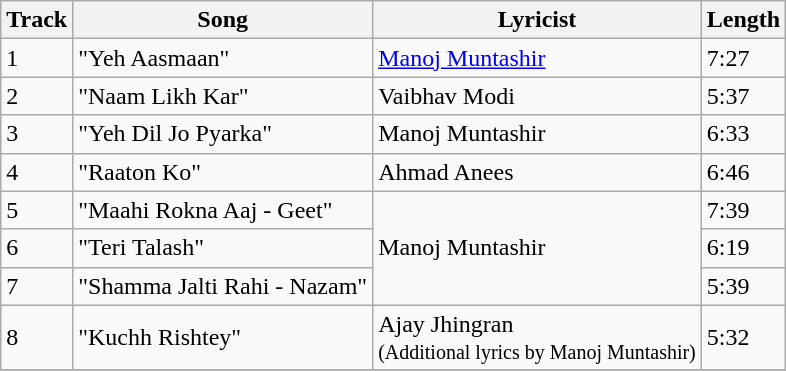<table class="wikitable">
<tr>
<th>Track</th>
<th>Song</th>
<th>Lyricist</th>
<th>Length</th>
</tr>
<tr>
<td>1</td>
<td>"Yeh Aasmaan"</td>
<td><a href='#'>Manoj Muntashir</a></td>
<td>7:27</td>
</tr>
<tr>
<td>2</td>
<td>"Naam Likh Kar"</td>
<td>Vaibhav Modi</td>
<td>5:37</td>
</tr>
<tr>
<td>3</td>
<td>"Yeh Dil Jo Pyarka"</td>
<td>Manoj Muntashir</td>
<td>6:33</td>
</tr>
<tr>
<td>4</td>
<td>"Raaton Ko"</td>
<td>Ahmad Anees</td>
<td>6:46</td>
</tr>
<tr>
<td>5</td>
<td>"Maahi Rokna Aaj - Geet"</td>
<td rowspan="3">Manoj Muntashir</td>
<td>7:39</td>
</tr>
<tr>
<td>6</td>
<td>"Teri Talash"</td>
<td>6:19</td>
</tr>
<tr>
<td>7</td>
<td>"Shamma Jalti Rahi - Nazam"</td>
<td>5:39</td>
</tr>
<tr>
<td>8</td>
<td>"Kuchh Rishtey"</td>
<td>Ajay Jhingran<br><small>(Additional lyrics by Manoj Muntashir)</small></td>
<td>5:32</td>
</tr>
<tr>
</tr>
</table>
